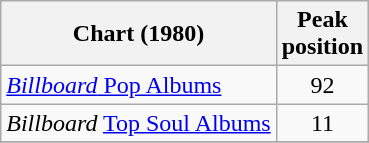<table class="wikitable">
<tr>
<th>Chart (1980)</th>
<th>Peak<br>position</th>
</tr>
<tr>
<td><a href='#'><em>Billboard</em> Pop Albums</a></td>
<td align=center>92</td>
</tr>
<tr>
<td><em>Billboard</em> <a href='#'>Top Soul Albums</a></td>
<td align=center>11</td>
</tr>
<tr>
</tr>
</table>
